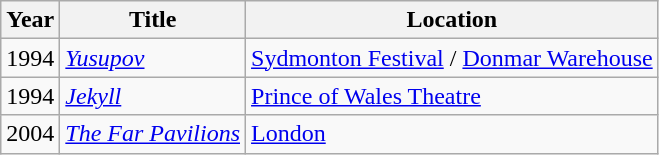<table class="wikitable">
<tr>
<th>Year</th>
<th>Title</th>
<th>Location</th>
</tr>
<tr>
<td>1994</td>
<td><em><a href='#'>Yusupov</a></em></td>
<td><a href='#'>Sydmonton Festival</a> / <a href='#'>Donmar Warehouse</a></td>
</tr>
<tr>
<td>1994</td>
<td><em><a href='#'>Jekyll</a></em></td>
<td><a href='#'>Prince of Wales Theatre</a></td>
</tr>
<tr>
<td>2004</td>
<td><em><a href='#'>The Far Pavilions</a></em></td>
<td><a href='#'>London</a></td>
</tr>
</table>
